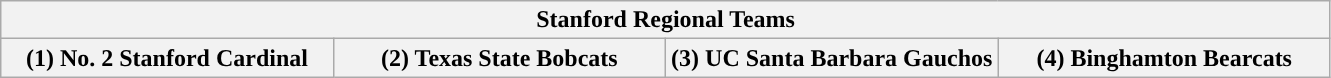<table class="wikitable">
<tr>
<th colspan=4>Stanford Regional Teams</th>
</tr>
<tr>
<th style="width: 25%; ">(1) No. 2 Stanford Cardinal</th>
<th style="width: 25%; ">(2) Texas State Bobcats</th>
<th style="width: 25%; ">(3) UC Santa Barbara Gauchos</th>
<th style="width: 25%; ">(4) Binghamton Bearcats</th>
</tr>
</table>
